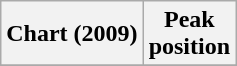<table class="wikitable plainrowheaders">
<tr>
<th scope="col">Chart (2009)</th>
<th scope="col">Peak<br>position</th>
</tr>
<tr>
</tr>
</table>
